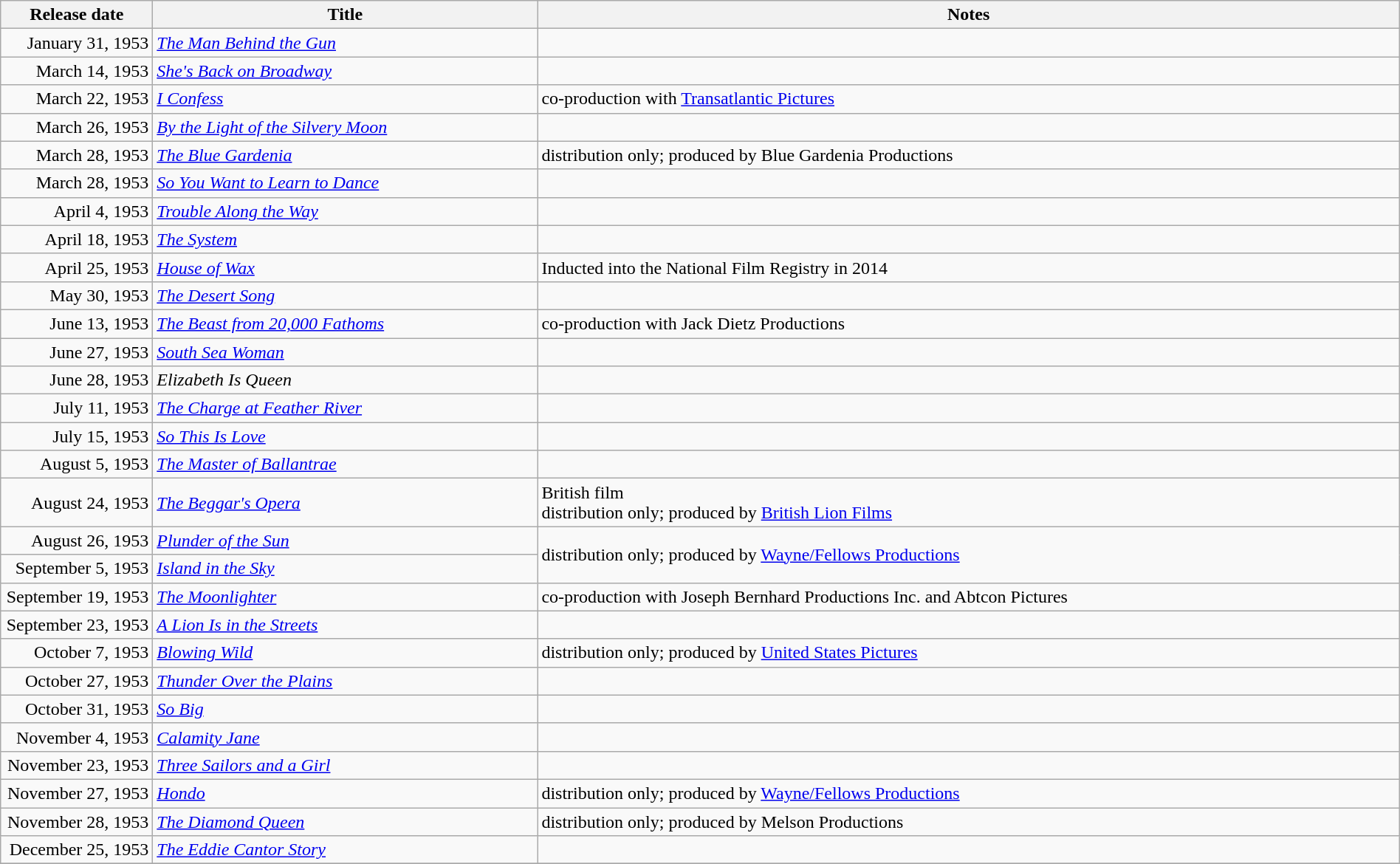<table class="wikitable sortable" style="width:100%;">
<tr>
<th scope="col" style="width:130px;">Release date</th>
<th>Title</th>
<th>Notes</th>
</tr>
<tr>
<td style="text-align:right;">January 31, 1953</td>
<td><em><a href='#'>The Man Behind the Gun</a></em></td>
<td></td>
</tr>
<tr>
<td style="text-align:right;">March 14, 1953</td>
<td><em><a href='#'>She's Back on Broadway</a></em></td>
<td></td>
</tr>
<tr>
<td style="text-align:right;">March 22, 1953</td>
<td><em><a href='#'>I Confess</a></em></td>
<td>co-production with <a href='#'>Transatlantic Pictures</a></td>
</tr>
<tr>
<td style="text-align:right;">March 26, 1953</td>
<td><em><a href='#'>By the Light of the Silvery Moon</a></em></td>
<td></td>
</tr>
<tr>
<td style="text-align:right;">March 28, 1953</td>
<td><em><a href='#'>The Blue Gardenia</a></em></td>
<td>distribution only; produced by Blue Gardenia Productions</td>
</tr>
<tr>
<td style="text-align:right;">March 28, 1953</td>
<td><em><a href='#'>So You Want to Learn to Dance</a></em></td>
<td></td>
</tr>
<tr>
<td style="text-align:right;">April 4, 1953</td>
<td><em><a href='#'>Trouble Along the Way</a></em></td>
<td></td>
</tr>
<tr>
<td style="text-align:right;">April 18, 1953</td>
<td><em><a href='#'>The System</a></em></td>
<td></td>
</tr>
<tr>
<td style="text-align:right;">April 25, 1953</td>
<td><em><a href='#'>House of Wax</a></em></td>
<td>Inducted into the National Film Registry in 2014</td>
</tr>
<tr>
<td style="text-align:right;">May 30, 1953</td>
<td><em><a href='#'>The Desert Song</a></em></td>
<td></td>
</tr>
<tr>
<td style="text-align:right;">June 13, 1953</td>
<td><em><a href='#'>The Beast from 20,000 Fathoms</a></em></td>
<td>co-production with Jack Dietz Productions</td>
</tr>
<tr>
<td style="text-align:right;">June 27, 1953</td>
<td><em><a href='#'>South Sea Woman</a></em></td>
<td></td>
</tr>
<tr>
<td style="text-align:right;">June 28, 1953</td>
<td><em>Elizabeth Is Queen</em></td>
<td></td>
</tr>
<tr>
<td style="text-align:right;">July 11, 1953</td>
<td><em><a href='#'>The Charge at Feather River</a></em></td>
<td></td>
</tr>
<tr>
<td style="text-align:right;">July 15, 1953</td>
<td><em><a href='#'>So This Is Love</a></em></td>
<td></td>
</tr>
<tr>
<td style="text-align:right;">August 5, 1953</td>
<td><em><a href='#'>The Master of Ballantrae</a></em></td>
<td></td>
</tr>
<tr>
<td style="text-align:right;">August 24, 1953</td>
<td><em><a href='#'>The Beggar's Opera</a></em></td>
<td>British film<br>distribution only; produced by <a href='#'>British Lion Films</a></td>
</tr>
<tr>
<td style="text-align:right;">August 26, 1953</td>
<td><em><a href='#'>Plunder of the Sun</a></em></td>
<td rowspan="2">distribution only; produced by <a href='#'>Wayne/Fellows Productions</a></td>
</tr>
<tr>
<td style="text-align:right;">September 5, 1953</td>
<td><em><a href='#'>Island in the Sky</a></em></td>
</tr>
<tr>
<td style="text-align:right;">September 19, 1953</td>
<td><em><a href='#'>The Moonlighter</a></em></td>
<td>co-production with Joseph Bernhard Productions Inc. and Abtcon Pictures</td>
</tr>
<tr>
<td style="text-align:right;">September 23, 1953</td>
<td><em><a href='#'>A Lion Is in the Streets</a></em></td>
<td></td>
</tr>
<tr>
<td style="text-align:right;">October 7, 1953</td>
<td><em><a href='#'>Blowing Wild</a></em></td>
<td>distribution only; produced by <a href='#'>United States Pictures</a></td>
</tr>
<tr>
<td style="text-align:right;">October 27, 1953</td>
<td><em><a href='#'>Thunder Over the Plains</a></em></td>
<td></td>
</tr>
<tr>
<td style="text-align:right;">October 31, 1953</td>
<td><em><a href='#'>So Big</a></em></td>
<td></td>
</tr>
<tr>
<td style="text-align:right;">November 4, 1953</td>
<td><em><a href='#'>Calamity Jane</a></em></td>
<td></td>
</tr>
<tr>
<td style="text-align:right;">November 23, 1953</td>
<td><em><a href='#'>Three Sailors and a Girl</a></em></td>
<td></td>
</tr>
<tr>
<td style="text-align:right;">November 27, 1953</td>
<td><em><a href='#'>Hondo</a></em></td>
<td>distribution only; produced by <a href='#'>Wayne/Fellows Productions</a></td>
</tr>
<tr>
<td style="text-align:right;">November 28, 1953</td>
<td><em><a href='#'>The Diamond Queen</a></em></td>
<td>distribution only; produced by Melson Productions</td>
</tr>
<tr>
<td style="text-align:right;">December 25, 1953</td>
<td><em><a href='#'>The Eddie Cantor Story</a></em></td>
<td></td>
</tr>
<tr>
</tr>
</table>
